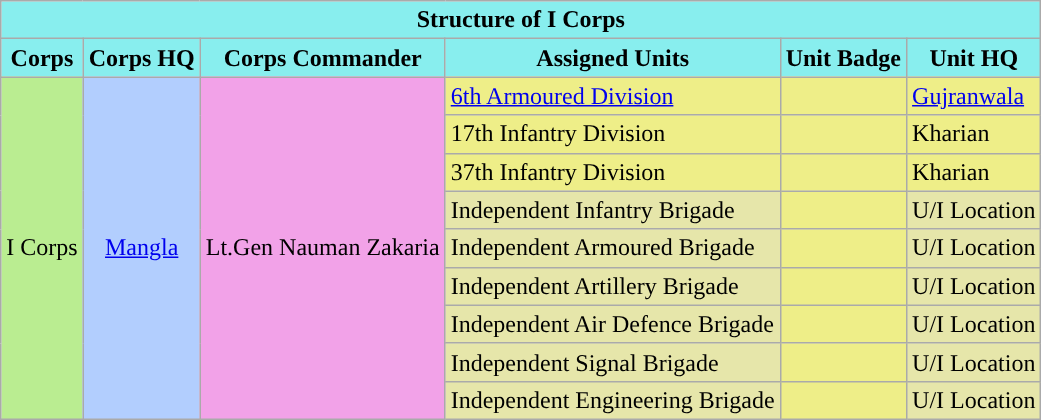<table class="wikitable">
<tr>
<th colspan="10"style="background:#88EEEE;">Structure of I Corps</th>
</tr>
<tr>
<th style="background:#88EEEE;">Corps</th>
<th style="background:#88EEEE;">Corps HQ</th>
<th style="background:#88EEEE;">Corps Commander</th>
<th style="background:#88EEEE;">Assigned Units</th>
<th style="background:#88EEEE;">Unit Badge</th>
<th style="background:#88EEEE;">Unit HQ</th>
</tr>
<tr>
<td rowspan="9" style="background:#baed91;text-align:center;">I Corps</td>
<td rowspan="9" style="background:#b2cefe;text-align:center;"><a href='#'>Mangla</a></td>
<td rowspan="9" style="background:#f2a2e8;text-align:center;">Lt.Gen Nauman Zakaria<br></td>
<td style="background:#EEEE88;"><a href='#'>6th Armoured Division</a></td>
<td style="background:#EEEE88;;text-align:center"></td>
<td style="background:#EEEE88;"><a href='#'>Gujranwala</a></td>
</tr>
<tr>
<td style="background:#EEEE88;">17th Infantry Division</td>
<td style="background:#EEEE88;;text-align:center"></td>
<td style="background:#EEEE88;">Kharian</td>
</tr>
<tr>
<td style="background:#EEEE88;">37th Infantry Division</td>
<td style="background:#EEEE88;;text-align:center"></td>
<td style="background:#EEEE88;">Kharian</td>
</tr>
<tr>
<td style="background:#e6e6aa;">Independent Infantry Brigade</td>
<td style="background:#EEEE88;"></td>
<td style="background:#e6e6aa;">U/I Location</td>
</tr>
<tr>
<td style="background:#e6e6aa;">Independent Armoured Brigade</td>
<td style="background:#EEEE88;"></td>
<td style="background:#e6e6aa;">U/I Location</td>
</tr>
<tr>
<td style="background:#e6e6aa;">Independent Artillery Brigade</td>
<td style="background:#EEEE88;"></td>
<td style="background:#e6e6aa;">U/I Location</td>
</tr>
<tr>
<td style="background:#e6e6aa;">Independent Air Defence Brigade</td>
<td style="background:#EEEE88;"></td>
<td style="background:#e6e6aa;">U/I Location</td>
</tr>
<tr>
<td style="background:#e6e6aa;">Independent Signal Brigade</td>
<td style="background:#EEEE88;"></td>
<td style="background:#e6e6aa;">U/I Location</td>
</tr>
<tr>
<td style="background:#e6e6aa;">Independent Engineering Brigade</td>
<td style="background:#EEEE88;"></td>
<td style="background:#e6e6aa;">U/I Location</td>
</tr>
</table>
